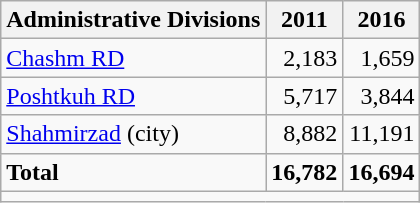<table class="wikitable">
<tr>
<th>Administrative Divisions</th>
<th>2011</th>
<th>2016</th>
</tr>
<tr>
<td><a href='#'>Chashm RD</a></td>
<td style="text-align: right;">2,183</td>
<td style="text-align: right;">1,659</td>
</tr>
<tr>
<td><a href='#'>Poshtkuh RD</a></td>
<td style="text-align: right;">5,717</td>
<td style="text-align: right;">3,844</td>
</tr>
<tr>
<td><a href='#'>Shahmirzad</a> (city)</td>
<td style="text-align: right;">8,882</td>
<td style="text-align: right;">11,191</td>
</tr>
<tr>
<td><strong>Total</strong></td>
<td style="text-align: right;"><strong>16,782</strong></td>
<td style="text-align: right;"><strong>16,694</strong></td>
</tr>
<tr>
<td colspan=3></td>
</tr>
</table>
